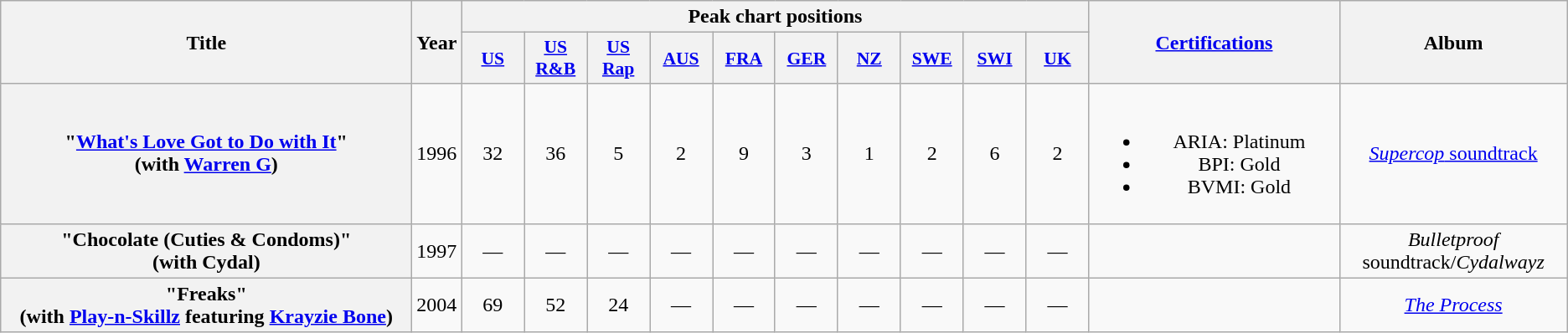<table class="wikitable plainrowheaders" style="text-align:center;">
<tr>
<th scope="col" rowspan="2" style="width:20em;">Title</th>
<th scope="col" rowspan="2">Year</th>
<th scope="col" colspan="10">Peak chart positions</th>
<th scope="col" rowspan="2" style="width:12em;"><a href='#'>Certifications</a></th>
<th scope="col" rowspan="2">Album</th>
</tr>
<tr>
<th scope="col" style="width:3em;font-size:90%;"><a href='#'>US</a><br></th>
<th scope="col" style="width:3em;font-size:90%;"><a href='#'>US<br>R&B</a><br></th>
<th scope="col" style="width:3em;font-size:90%;"><a href='#'>US<br>Rap</a><br></th>
<th scope="col" style="width:3em;font-size:90%;"><a href='#'>AUS</a></th>
<th scope="col" style="width:3em;font-size:90%;"><a href='#'>FRA</a><br></th>
<th scope="col" style="width:3em;font-size:90%;"><a href='#'>GER</a><br></th>
<th scope="col" style="width:3em;font-size:90%;"><a href='#'>NZ</a></th>
<th scope="col" style="width:3em;font-size:90%;"><a href='#'>SWE</a><br></th>
<th scope="col" style="width:3em;font-size:90%;"><a href='#'>SWI</a><br></th>
<th scope="col" style="width:3em;font-size:90%;"><a href='#'>UK</a></th>
</tr>
<tr>
<th scope="row">"<a href='#'>What's Love Got to Do with It</a>"<br><span>(with <a href='#'>Warren G</a>)</span></th>
<td>1996</td>
<td>32</td>
<td>36</td>
<td>5</td>
<td>2</td>
<td>9</td>
<td>3</td>
<td>1</td>
<td>2</td>
<td>6</td>
<td>2</td>
<td><br><ul><li>ARIA: Platinum</li><li>BPI: Gold</li><li>BVMI: Gold</li></ul></td>
<td><a href='#'><em>Supercop</em> soundtrack</a></td>
</tr>
<tr>
<th scope="row">"Chocolate (Cuties & Condoms)"<br><span>(with Cydal)</span></th>
<td>1997</td>
<td>—</td>
<td>—</td>
<td>—</td>
<td>—</td>
<td>—</td>
<td>—</td>
<td>—</td>
<td>—</td>
<td>—</td>
<td>—</td>
<td></td>
<td><em>Bulletproof</em> soundtrack/<em>Cydalwayz</em></td>
</tr>
<tr>
<th scope="row">"Freaks"<br><span>(with <a href='#'>Play-n-Skillz</a> featuring <a href='#'>Krayzie Bone</a>)</span></th>
<td>2004</td>
<td>69</td>
<td>52</td>
<td>24</td>
<td>—</td>
<td>—</td>
<td>—</td>
<td>—</td>
<td>—</td>
<td>—</td>
<td>—</td>
<td></td>
<td><em><a href='#'>The Process</a></em></td>
</tr>
</table>
